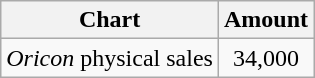<table class="wikitable">
<tr>
<th>Chart</th>
<th>Amount</th>
</tr>
<tr>
<td><em>Oricon</em> physical sales</td>
<td align="center">34,000</td>
</tr>
</table>
